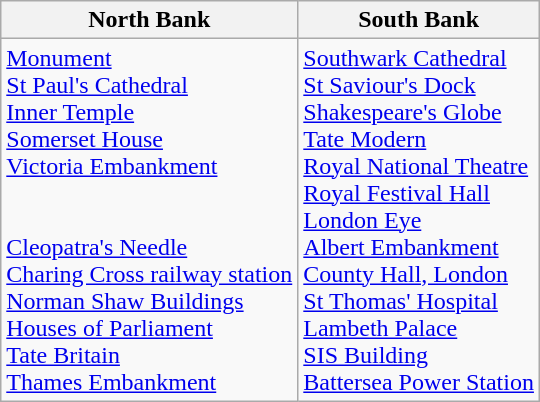<table class="wikitable">
<tr>
<th>North Bank</th>
<th>South Bank</th>
</tr>
<tr>
<td><a href='#'>Monument</a><br><a href='#'>St Paul's Cathedral</a><br><a href='#'>Inner Temple</a><br><a href='#'>Somerset House</a><br><a href='#'>Victoria Embankment</a><br><br><br><a href='#'>Cleopatra's Needle</a><br><a href='#'>Charing Cross railway station</a><br><a href='#'>Norman Shaw Buildings</a><br><a href='#'>Houses of Parliament</a><br><a href='#'>Tate Britain</a><br><a href='#'>Thames Embankment</a></td>
<td><a href='#'>Southwark Cathedral</a><br><a href='#'>St Saviour's Dock</a><br><a href='#'>Shakespeare's Globe</a><br><a href='#'>Tate Modern</a><br><a href='#'>Royal National Theatre</a><br><a href='#'>Royal Festival Hall</a><br><a href='#'>London Eye</a><br><a href='#'>Albert Embankment</a><br><a href='#'>County Hall, London</a><br><a href='#'>St Thomas' Hospital</a><br><a href='#'>Lambeth Palace</a><br><a href='#'>SIS Building</a><br><a href='#'>Battersea Power Station</a></td>
</tr>
</table>
